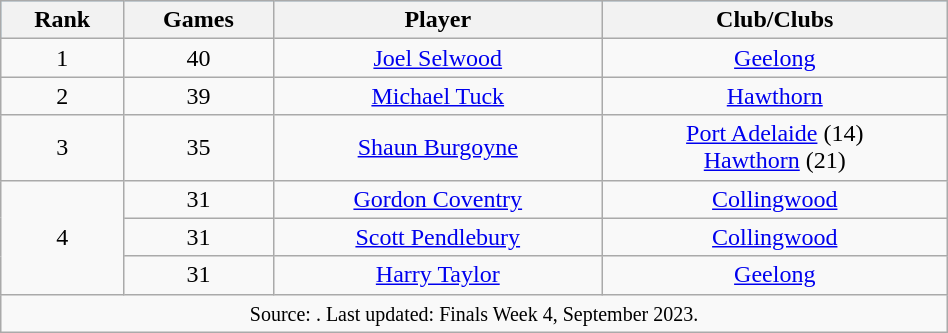<table class="wikitable" style="text-align:center; width:50%;">
<tr style="background:#87cefa;">
<th>Rank</th>
<th>Games</th>
<th>Player</th>
<th>Club/Clubs</th>
</tr>
<tr>
<td>1</td>
<td>40</td>
<td><a href='#'>Joel Selwood</a></td>
<td><a href='#'>Geelong</a></td>
</tr>
<tr>
<td>2</td>
<td>39</td>
<td><a href='#'>Michael Tuck</a></td>
<td><a href='#'>Hawthorn</a></td>
</tr>
<tr>
<td>3</td>
<td>35</td>
<td><a href='#'>Shaun Burgoyne</a></td>
<td><a href='#'>Port Adelaide</a> (14)<br><a href='#'>Hawthorn</a> (21)</td>
</tr>
<tr>
<td rowspan=3>4</td>
<td>31</td>
<td><a href='#'>Gordon Coventry</a></td>
<td><a href='#'>Collingwood</a></td>
</tr>
<tr>
<td>31</td>
<td><a href='#'>Scott Pendlebury</a></td>
<td><a href='#'>Collingwood</a></td>
</tr>
<tr>
<td>31</td>
<td><a href='#'>Harry Taylor</a></td>
<td><a href='#'>Geelong</a></td>
</tr>
<tr>
<td colspan=6><small>Source: . Last updated: Finals Week 4, September 2023.</small></td>
</tr>
</table>
